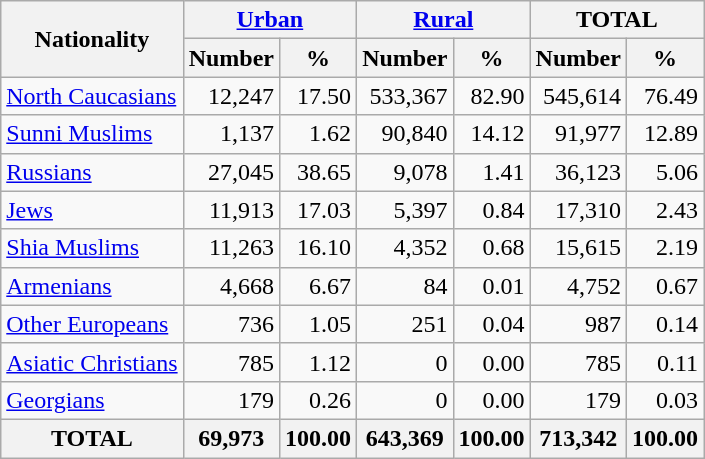<table class="wikitable sortable">
<tr>
<th rowspan="2">Nationality</th>
<th colspan="2"><a href='#'>Urban</a></th>
<th colspan="2"><a href='#'>Rural</a></th>
<th colspan="2">TOTAL</th>
</tr>
<tr>
<th>Number</th>
<th>%</th>
<th>Number</th>
<th>%</th>
<th>Number</th>
<th>%</th>
</tr>
<tr>
<td><a href='#'>North Caucasians</a></td>
<td align="right">12,247</td>
<td align="right">17.50</td>
<td align="right">533,367</td>
<td align="right">82.90</td>
<td align="right">545,614</td>
<td align="right">76.49</td>
</tr>
<tr>
<td><a href='#'>Sunni Muslims</a></td>
<td align="right">1,137</td>
<td align="right">1.62</td>
<td align="right">90,840</td>
<td align="right">14.12</td>
<td align="right">91,977</td>
<td align="right">12.89</td>
</tr>
<tr>
<td><a href='#'>Russians</a></td>
<td align="right">27,045</td>
<td align="right">38.65</td>
<td align="right">9,078</td>
<td align="right">1.41</td>
<td align="right">36,123</td>
<td align="right">5.06</td>
</tr>
<tr>
<td><a href='#'>Jews</a></td>
<td align="right">11,913</td>
<td align="right">17.03</td>
<td align="right">5,397</td>
<td align="right">0.84</td>
<td align="right">17,310</td>
<td align="right">2.43</td>
</tr>
<tr>
<td><a href='#'>Shia Muslims</a></td>
<td align="right">11,263</td>
<td align="right">16.10</td>
<td align="right">4,352</td>
<td align="right">0.68</td>
<td align="right">15,615</td>
<td align="right">2.19</td>
</tr>
<tr>
<td><a href='#'>Armenians</a></td>
<td align="right">4,668</td>
<td align="right">6.67</td>
<td align="right">84</td>
<td align="right">0.01</td>
<td align="right">4,752</td>
<td align="right">0.67</td>
</tr>
<tr>
<td><a href='#'>Other Europeans</a></td>
<td align="right">736</td>
<td align="right">1.05</td>
<td align="right">251</td>
<td align="right">0.04</td>
<td align="right">987</td>
<td align="right">0.14</td>
</tr>
<tr>
<td><a href='#'>Asiatic Christians</a></td>
<td align="right">785</td>
<td align="right">1.12</td>
<td align="right">0</td>
<td align="right">0.00</td>
<td align="right">785</td>
<td align="right">0.11</td>
</tr>
<tr>
<td><a href='#'>Georgians</a></td>
<td align="right">179</td>
<td align="right">0.26</td>
<td align="right">0</td>
<td align="right">0.00</td>
<td align="right">179</td>
<td align="right">0.03</td>
</tr>
<tr>
<th>TOTAL</th>
<th>69,973</th>
<th>100.00</th>
<th>643,369</th>
<th>100.00</th>
<th>713,342</th>
<th>100.00</th>
</tr>
</table>
